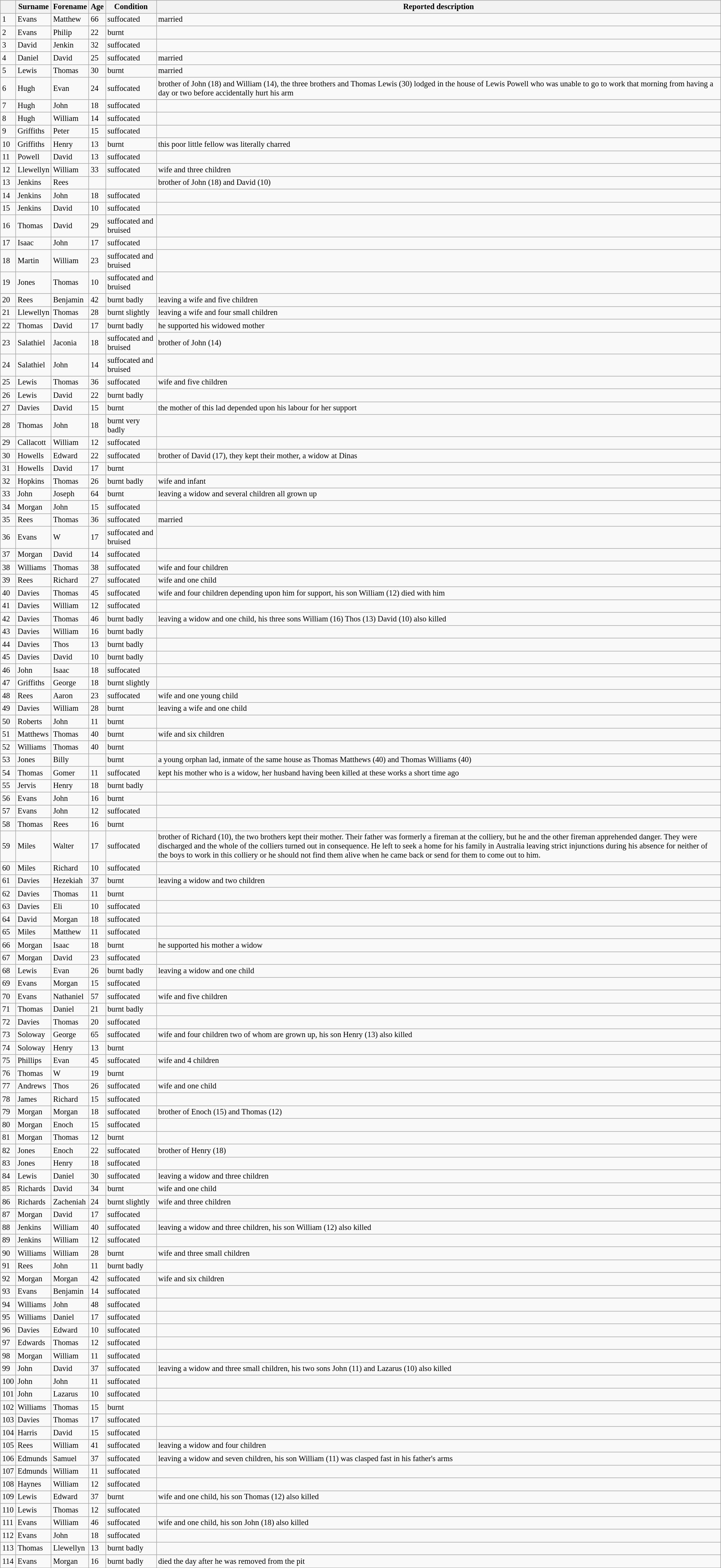<table class="wikitable sortable mw-collapsible mw-collapsed" style="font-size: 86%; width:100%;">
<tr>
<th scope="col"></th>
<th scope="col">Surname</th>
<th scope="col" class="unsortable">Forename</th>
<th scope="col">Age</th>
<th scope="col">Condition</th>
<th scope="col" class="unsortable">Reported description</th>
</tr>
<tr>
<td>1</td>
<td>Evans</td>
<td>Matthew</td>
<td>66</td>
<td>suffocated</td>
<td>married</td>
</tr>
<tr>
<td>2</td>
<td>Evans</td>
<td>Philip</td>
<td>22</td>
<td>burnt</td>
<td></td>
</tr>
<tr>
<td>3</td>
<td>David</td>
<td>Jenkin</td>
<td>32</td>
<td>suffocated</td>
<td></td>
</tr>
<tr>
<td>4</td>
<td>Daniel</td>
<td>David</td>
<td>25</td>
<td>suffocated</td>
<td>married</td>
</tr>
<tr>
<td>5</td>
<td>Lewis</td>
<td>Thomas</td>
<td>30</td>
<td>burnt</td>
<td>married</td>
</tr>
<tr>
<td>6</td>
<td>Hugh</td>
<td>Evan</td>
<td>24</td>
<td>suffocated</td>
<td>brother of John (18) and William (14), the three brothers and Thomas Lewis (30) lodged in the house of Lewis Powell who was unable to go to work that morning from having a day or two before accidentally hurt his arm</td>
</tr>
<tr>
<td>7</td>
<td>Hugh</td>
<td>John</td>
<td>18</td>
<td>suffocated</td>
<td></td>
</tr>
<tr>
<td>8</td>
<td>Hugh</td>
<td>William</td>
<td>14</td>
<td>suffocated</td>
<td></td>
</tr>
<tr>
<td>9</td>
<td>Griffiths</td>
<td>Peter</td>
<td>15</td>
<td>suffocated</td>
<td></td>
</tr>
<tr>
<td>10</td>
<td>Griffiths</td>
<td>Henry</td>
<td>13</td>
<td>burnt</td>
<td>this poor little fellow was literally charred</td>
</tr>
<tr>
<td>11</td>
<td>Powell</td>
<td>David</td>
<td>13</td>
<td>suffocated</td>
<td></td>
</tr>
<tr>
<td>12</td>
<td>Llewellyn</td>
<td>William</td>
<td>33</td>
<td>suffocated</td>
<td>wife and three children</td>
</tr>
<tr>
<td>13</td>
<td>Jenkins</td>
<td>Rees</td>
<td></td>
<td></td>
<td>brother of John (18) and David (10)</td>
</tr>
<tr>
<td>14</td>
<td>Jenkins</td>
<td>John</td>
<td>18</td>
<td>suffocated</td>
<td></td>
</tr>
<tr>
<td>15</td>
<td>Jenkins</td>
<td>David</td>
<td>10</td>
<td>suffocated</td>
<td></td>
</tr>
<tr>
<td>16</td>
<td>Thomas</td>
<td>David</td>
<td>29</td>
<td>suffocated and bruised</td>
<td></td>
</tr>
<tr>
<td>17</td>
<td>Isaac</td>
<td>John</td>
<td>17</td>
<td>suffocated</td>
<td></td>
</tr>
<tr>
<td>18</td>
<td>Martin</td>
<td>William</td>
<td>23</td>
<td>suffocated and bruised</td>
<td></td>
</tr>
<tr>
<td>19</td>
<td>Jones</td>
<td>Thomas</td>
<td>10</td>
<td>suffocated and bruised</td>
<td></td>
</tr>
<tr>
<td>20</td>
<td>Rees</td>
<td>Benjamin</td>
<td>42</td>
<td>burnt badly</td>
<td>leaving a wife and five children</td>
</tr>
<tr>
<td>21</td>
<td>Llewellyn</td>
<td>Thomas</td>
<td>28</td>
<td>burnt slightly</td>
<td>leaving a wife and four small children</td>
</tr>
<tr>
<td>22</td>
<td>Thomas</td>
<td>David</td>
<td>17</td>
<td>burnt badly</td>
<td>he supported his widowed mother</td>
</tr>
<tr>
<td>23</td>
<td>Salathiel</td>
<td>Jaconia</td>
<td>18</td>
<td>suffocated and bruised</td>
<td>brother of John (14)</td>
</tr>
<tr>
<td>24</td>
<td>Salathiel</td>
<td>John</td>
<td>14</td>
<td>suffocated and bruised</td>
<td></td>
</tr>
<tr>
<td>25</td>
<td>Lewis</td>
<td>Thomas</td>
<td>36</td>
<td>suffocated</td>
<td>wife and five children</td>
</tr>
<tr>
<td>26</td>
<td>Lewis</td>
<td>David</td>
<td>22</td>
<td>burnt badly</td>
<td></td>
</tr>
<tr>
<td>27</td>
<td>Davies</td>
<td>David</td>
<td>15</td>
<td>burnt</td>
<td>the mother of this lad depended upon his labour for her support</td>
</tr>
<tr>
<td>28</td>
<td>Thomas</td>
<td>John</td>
<td>18</td>
<td>burnt very badly</td>
<td></td>
</tr>
<tr>
<td>29</td>
<td>Callacott</td>
<td>William</td>
<td>12</td>
<td>suffocated</td>
<td></td>
</tr>
<tr>
<td>30</td>
<td>Howells</td>
<td>Edward</td>
<td>22</td>
<td>suffocated</td>
<td>brother of David (17), they kept their mother, a widow at Dinas</td>
</tr>
<tr>
<td>31</td>
<td>Howells</td>
<td>David</td>
<td>17</td>
<td>burnt</td>
<td></td>
</tr>
<tr>
<td>32</td>
<td>Hopkins</td>
<td>Thomas</td>
<td>26</td>
<td>burnt badly</td>
<td>wife and infant</td>
</tr>
<tr>
<td>33</td>
<td>John</td>
<td>Joseph</td>
<td>64</td>
<td>burnt</td>
<td>leaving a widow and several children all grown up</td>
</tr>
<tr>
<td>34</td>
<td>Morgan</td>
<td>John</td>
<td>15</td>
<td>suffocated</td>
<td></td>
</tr>
<tr>
<td>35</td>
<td>Rees</td>
<td>Thomas</td>
<td>36</td>
<td>suffocated</td>
<td>married</td>
</tr>
<tr>
<td>36</td>
<td>Evans</td>
<td>W</td>
<td>17</td>
<td>suffocated and bruised</td>
<td></td>
</tr>
<tr>
<td>37</td>
<td>Morgan</td>
<td>David</td>
<td>14</td>
<td>suffocated</td>
<td></td>
</tr>
<tr>
<td>38</td>
<td>Williams</td>
<td>Thomas</td>
<td>38</td>
<td>suffocated</td>
<td>wife and four children</td>
</tr>
<tr>
<td>39</td>
<td>Rees</td>
<td>Richard</td>
<td>27</td>
<td>suffocated</td>
<td>wife and one child</td>
</tr>
<tr>
<td>40</td>
<td>Davies</td>
<td>Thomas</td>
<td>45</td>
<td>suffocated</td>
<td>wife and four children depending upon him for support, his son William (12) died with him</td>
</tr>
<tr>
<td>41</td>
<td>Davies</td>
<td>William</td>
<td>12</td>
<td>suffocated</td>
<td></td>
</tr>
<tr>
<td>42</td>
<td>Davies</td>
<td>Thomas</td>
<td>46</td>
<td>burnt badly</td>
<td>leaving a widow and one child, his three sons William (16) Thos (13) David (10) also killed</td>
</tr>
<tr>
<td>43</td>
<td>Davies</td>
<td>William</td>
<td>16</td>
<td>burnt badly</td>
<td></td>
</tr>
<tr>
<td>44</td>
<td>Davies</td>
<td>Thos</td>
<td>13</td>
<td>burnt badly</td>
<td></td>
</tr>
<tr>
<td>45</td>
<td>Davies</td>
<td>David</td>
<td>10</td>
<td>burnt badly</td>
<td></td>
</tr>
<tr>
<td>46</td>
<td>John</td>
<td>Isaac</td>
<td>18</td>
<td>suffocated</td>
<td></td>
</tr>
<tr>
<td>47</td>
<td>Griffiths</td>
<td>George</td>
<td>18</td>
<td>burnt slightly</td>
<td></td>
</tr>
<tr>
<td>48</td>
<td>Rees</td>
<td>Aaron</td>
<td>23</td>
<td>suffocated</td>
<td>wife and one young child</td>
</tr>
<tr>
<td>49</td>
<td>Davies</td>
<td>William</td>
<td>28</td>
<td>burnt</td>
<td>leaving a wife and one child</td>
</tr>
<tr>
<td>50</td>
<td>Roberts</td>
<td>John</td>
<td>11</td>
<td>burnt</td>
<td></td>
</tr>
<tr>
<td>51</td>
<td>Matthews</td>
<td>Thomas</td>
<td>40</td>
<td>burnt</td>
<td>wife and six children</td>
</tr>
<tr>
<td>52</td>
<td>Williams</td>
<td>Thomas</td>
<td>40</td>
<td>burnt</td>
<td></td>
</tr>
<tr>
<td>53</td>
<td>Jones</td>
<td>Billy</td>
<td></td>
<td>burnt</td>
<td>a young orphan lad, inmate of the same house as Thomas Matthews (40) and Thomas Williams (40)</td>
</tr>
<tr>
<td>54</td>
<td>Thomas</td>
<td>Gomer</td>
<td>11</td>
<td>suffocated</td>
<td>kept his mother who is a widow, her husband having been killed at these works a short time ago</td>
</tr>
<tr>
<td>55</td>
<td>Jervis</td>
<td>Henry</td>
<td>18</td>
<td>burnt badly</td>
<td></td>
</tr>
<tr>
<td>56</td>
<td>Evans</td>
<td>John</td>
<td>16</td>
<td>burnt</td>
<td></td>
</tr>
<tr>
<td>57</td>
<td>Evans</td>
<td>John</td>
<td>12</td>
<td>suffocated</td>
<td></td>
</tr>
<tr>
<td>58</td>
<td>Thomas</td>
<td>Rees</td>
<td>16</td>
<td>burnt</td>
<td></td>
</tr>
<tr>
<td>59</td>
<td>Miles</td>
<td>Walter</td>
<td>17</td>
<td>suffocated</td>
<td>brother of Richard (10), the two brothers kept their mother. Their father was formerly a fireman at the colliery, but he and the other fireman apprehended danger. They were discharged and the whole of the colliers turned out in consequence. He left to seek a home for his family in Australia leaving strict injunctions during his absence for neither of the boys to work in this colliery or he should not find them alive when he came back or send for them to come out to him.</td>
</tr>
<tr>
<td>60</td>
<td>Miles</td>
<td>Richard</td>
<td>10</td>
<td>suffocated</td>
<td></td>
</tr>
<tr>
<td>61</td>
<td>Davies</td>
<td>Hezekiah</td>
<td>37</td>
<td>burnt</td>
<td>leaving a widow and two children</td>
</tr>
<tr>
<td>62</td>
<td>Davies</td>
<td>Thomas</td>
<td>11</td>
<td>burnt</td>
<td></td>
</tr>
<tr>
<td>63</td>
<td>Davies</td>
<td>Eli</td>
<td>10</td>
<td>suffocated</td>
<td></td>
</tr>
<tr>
<td>64</td>
<td>David</td>
<td>Morgan</td>
<td>18</td>
<td>suffocated</td>
<td></td>
</tr>
<tr>
<td>65</td>
<td>Miles</td>
<td>Matthew</td>
<td>11</td>
<td>suffocated</td>
<td></td>
</tr>
<tr>
<td>66</td>
<td>Morgan</td>
<td>Isaac</td>
<td>18</td>
<td>burnt</td>
<td>he supported his mother a widow</td>
</tr>
<tr>
<td>67</td>
<td>Morgan</td>
<td>David</td>
<td>23</td>
<td>suffocated</td>
<td></td>
</tr>
<tr>
<td>68</td>
<td>Lewis</td>
<td>Evan</td>
<td>26</td>
<td>burnt badly</td>
<td>leaving a widow and one child</td>
</tr>
<tr>
<td>69</td>
<td>Evans</td>
<td>Morgan</td>
<td>15</td>
<td>suffocated</td>
<td></td>
</tr>
<tr>
<td>70</td>
<td>Evans</td>
<td>Nathaniel</td>
<td>57</td>
<td>suffocated</td>
<td>wife and five children</td>
</tr>
<tr>
<td>71</td>
<td>Thomas</td>
<td>Daniel</td>
<td>21</td>
<td>burnt badly</td>
<td></td>
</tr>
<tr>
<td>72</td>
<td>Davies</td>
<td>Thomas</td>
<td>20</td>
<td>suffocated</td>
<td></td>
</tr>
<tr>
<td>73</td>
<td>Soloway</td>
<td>George</td>
<td>65</td>
<td>suffocated</td>
<td>wife and four children two of whom are grown up, his son Henry (13) also killed</td>
</tr>
<tr>
<td>74</td>
<td>Soloway</td>
<td>Henry</td>
<td>13</td>
<td>burnt</td>
<td></td>
</tr>
<tr>
<td>75</td>
<td>Phillips</td>
<td>Evan</td>
<td>45</td>
<td>suffocated</td>
<td>wife and 4 children</td>
</tr>
<tr>
<td>76</td>
<td>Thomas</td>
<td>W</td>
<td>19</td>
<td>burnt</td>
<td></td>
</tr>
<tr>
<td>77</td>
<td>Andrews</td>
<td>Thos</td>
<td>26</td>
<td>suffocated</td>
<td>wife and one child</td>
</tr>
<tr>
<td>78</td>
<td>James</td>
<td>Richard</td>
<td>15</td>
<td>suffocated</td>
<td></td>
</tr>
<tr>
<td>79</td>
<td>Morgan</td>
<td>Morgan</td>
<td>18</td>
<td>suffocated</td>
<td>brother of Enoch (15) and Thomas (12)</td>
</tr>
<tr>
<td>80</td>
<td>Morgan</td>
<td>Enoch</td>
<td>15</td>
<td>suffocated</td>
<td></td>
</tr>
<tr>
<td>81</td>
<td>Morgan</td>
<td>Thomas</td>
<td>12</td>
<td>burnt</td>
<td></td>
</tr>
<tr>
<td>82</td>
<td>Jones</td>
<td>Enoch</td>
<td>22</td>
<td>suffocated</td>
<td>brother of Henry (18)</td>
</tr>
<tr>
<td>83</td>
<td>Jones</td>
<td>Henry</td>
<td>18</td>
<td>suffocated</td>
<td></td>
</tr>
<tr>
<td>84</td>
<td>Lewis</td>
<td>Daniel</td>
<td>30</td>
<td>suffocated</td>
<td>leaving a widow and three children</td>
</tr>
<tr>
<td>85</td>
<td>Richards</td>
<td>David</td>
<td>34</td>
<td>burnt</td>
<td>wife and one child</td>
</tr>
<tr>
<td>86</td>
<td>Richards</td>
<td>Zacheniah</td>
<td>24</td>
<td>burnt slightly</td>
<td>wife and three children</td>
</tr>
<tr>
<td>87</td>
<td>Morgan</td>
<td>David</td>
<td>17</td>
<td>suffocated</td>
<td></td>
</tr>
<tr>
<td>88</td>
<td>Jenkins</td>
<td>William</td>
<td>40</td>
<td>suffocated</td>
<td>leaving a widow and three children, his son William (12) also killed</td>
</tr>
<tr>
<td>89</td>
<td>Jenkins</td>
<td>William</td>
<td>12</td>
<td>suffocated</td>
<td></td>
</tr>
<tr>
<td>90</td>
<td>Williams</td>
<td>William</td>
<td>28</td>
<td>burnt</td>
<td>wife and three small children</td>
</tr>
<tr>
<td>91</td>
<td>Rees</td>
<td>John</td>
<td>11</td>
<td>burnt badly</td>
<td></td>
</tr>
<tr>
<td>92</td>
<td>Morgan</td>
<td>Morgan</td>
<td>42</td>
<td>suffocated</td>
<td>wife and six children</td>
</tr>
<tr>
<td>93</td>
<td>Evans</td>
<td>Benjamin</td>
<td>14</td>
<td>suffocated</td>
<td></td>
</tr>
<tr>
<td>94</td>
<td>Williams</td>
<td>John</td>
<td>48</td>
<td>suffocated</td>
<td></td>
</tr>
<tr>
<td>95</td>
<td>Williams</td>
<td>Daniel</td>
<td>17</td>
<td>suffocated</td>
<td></td>
</tr>
<tr>
<td>96</td>
<td>Davies</td>
<td>Edward</td>
<td>10</td>
<td>suffocated</td>
<td></td>
</tr>
<tr>
<td>97</td>
<td>Edwards</td>
<td>Thomas</td>
<td>12</td>
<td>suffocated</td>
<td></td>
</tr>
<tr>
<td>98</td>
<td>Morgan</td>
<td>William</td>
<td>11</td>
<td>suffocated</td>
<td></td>
</tr>
<tr>
<td>99</td>
<td>John</td>
<td>David</td>
<td>37</td>
<td>suffocated</td>
<td>leaving a widow and three small children, his two sons John (11) and Lazarus (10) also killed</td>
</tr>
<tr>
<td>100</td>
<td>John</td>
<td>John</td>
<td>11</td>
<td>suffocated</td>
<td></td>
</tr>
<tr>
<td>101</td>
<td>John</td>
<td>Lazarus</td>
<td>10</td>
<td>suffocated</td>
<td></td>
</tr>
<tr>
<td>102</td>
<td>Williams</td>
<td>Thomas</td>
<td>15</td>
<td>burnt</td>
<td></td>
</tr>
<tr>
<td>103</td>
<td>Davies</td>
<td>Thomas</td>
<td>17</td>
<td>suffocated</td>
<td></td>
</tr>
<tr>
<td>104</td>
<td>Harris</td>
<td>David</td>
<td>15</td>
<td>suffocated</td>
<td></td>
</tr>
<tr>
<td>105</td>
<td>Rees</td>
<td>William</td>
<td>41</td>
<td>suffocated</td>
<td>leaving a widow and four children</td>
</tr>
<tr>
<td>106</td>
<td>Edmunds</td>
<td>Samuel</td>
<td>37</td>
<td>suffocated</td>
<td>leaving a widow and seven children, his son William (11) was clasped fast in his father's arms</td>
</tr>
<tr>
<td>107</td>
<td>Edmunds</td>
<td>William</td>
<td>11</td>
<td>suffocated</td>
<td></td>
</tr>
<tr>
<td>108</td>
<td>Haynes</td>
<td>William</td>
<td>12</td>
<td>suffocated</td>
<td></td>
</tr>
<tr>
<td>109</td>
<td>Lewis</td>
<td>Edward</td>
<td>37</td>
<td>burnt</td>
<td>wife and one child, his son Thomas (12) also killed</td>
</tr>
<tr>
<td>110</td>
<td>Lewis</td>
<td>Thomas</td>
<td>12</td>
<td>suffocated</td>
<td></td>
</tr>
<tr>
<td>111</td>
<td>Evans</td>
<td>William</td>
<td>46</td>
<td>suffocated</td>
<td>wife and one child, his son John (18) also killed</td>
</tr>
<tr>
<td>112</td>
<td>Evans</td>
<td>John</td>
<td>18</td>
<td>suffocated</td>
<td></td>
</tr>
<tr>
<td>113</td>
<td>Thomas</td>
<td>Llewellyn</td>
<td>13</td>
<td>burnt badly</td>
<td></td>
</tr>
<tr>
<td>114</td>
<td>Evans</td>
<td>Morgan</td>
<td>16</td>
<td>burnt badly</td>
<td>died the day after he was removed from the pit</td>
</tr>
</table>
